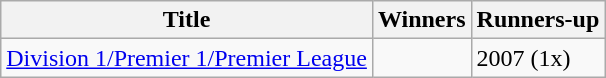<table class="wikitable">
<tr>
<th>Title</th>
<th>Winners</th>
<th>Runners-up</th>
</tr>
<tr>
<td><a href='#'>Division 1/Premier 1/Premier League</a></td>
<td></td>
<td>2007 (1x)</td>
</tr>
</table>
